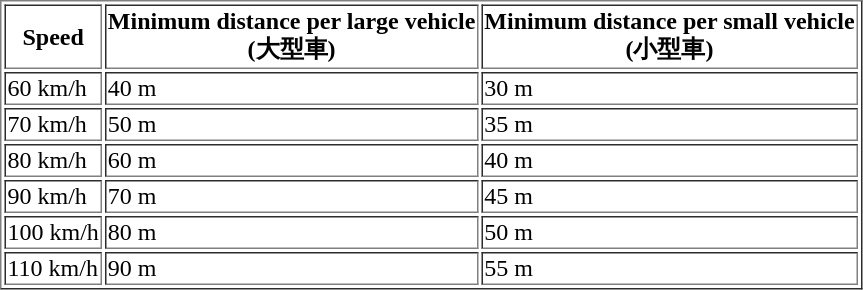<table border="1">
<tr>
<th>Speed</th>
<th>Minimum distance per large vehicle<br>(大型車)</th>
<th>Minimum distance per small vehicle<br>(小型車)</th>
</tr>
<tr>
<td>60 km/h</td>
<td>40 m</td>
<td>30 m</td>
</tr>
<tr>
<td>70 km/h</td>
<td>50 m</td>
<td>35 m</td>
</tr>
<tr>
<td>80 km/h</td>
<td>60 m</td>
<td>40 m</td>
</tr>
<tr>
<td>90 km/h</td>
<td>70 m</td>
<td>45 m</td>
</tr>
<tr>
<td>100 km/h</td>
<td>80 m</td>
<td>50 m</td>
</tr>
<tr>
<td>110 km/h</td>
<td>90 m</td>
<td>55 m</td>
</tr>
</table>
